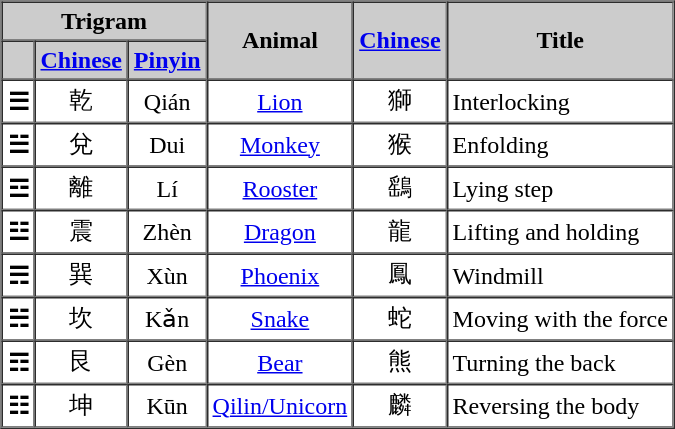<table border="1" cellspacing="0" cellpadding="3">
<tr>
<th colspan=3 style="background-color:#CCCCCC">Trigram</th>
<th rowspan=2 style="background-color:#CCCCCC">Animal</th>
<th rowspan=2 style="background-color:#CCCCCC"><a href='#'>Chinese</a></th>
<th rowspan=2 style="background-color:#CCCCCC">Title</th>
</tr>
<tr>
<th style="background-color:#CCCCCC"> </th>
<th style="background-color:#CCCCCC"><a href='#'>Chinese</a></th>
<th style="background-color:#CCCCCC"><a href='#'>Pinyin</a></th>
</tr>
<tr>
<th>☰</th>
<td align=center>乾</td>
<td align=center>Qián</td>
<td align=center><a href='#'>Lion</a></td>
<td align=center>獅</td>
<td>Interlocking</td>
</tr>
<tr>
<th>☱</th>
<td align=center>兌</td>
<td align=center>Dui</td>
<td align=center><a href='#'>Monkey</a></td>
<td align=center>猴</td>
<td>Enfolding</td>
</tr>
<tr>
<th>☲</th>
<td align=center>離</td>
<td align=center>Lí</td>
<td align=center><a href='#'>Rooster</a></td>
<td align=center>鷂</td>
<td>Lying step</td>
</tr>
<tr>
<th>☳</th>
<td align=center>震</td>
<td align=center>Zhèn</td>
<td align=center><a href='#'>Dragon</a></td>
<td align=center>龍</td>
<td>Lifting and holding</td>
</tr>
<tr>
<th>☴</th>
<td align=center>巽</td>
<td align=center>Xùn</td>
<td align=center><a href='#'>Phoenix</a></td>
<td align=center>鳳</td>
<td>Windmill</td>
</tr>
<tr>
<th>☵</th>
<td align=center>坎</td>
<td align=center>Kǎn</td>
<td align=center><a href='#'>Snake</a></td>
<td align=center>蛇</td>
<td>Moving with the force</td>
</tr>
<tr>
<th>☶</th>
<td align=center>艮</td>
<td align=center>Gèn</td>
<td align=center><a href='#'>Bear</a></td>
<td align=center>熊</td>
<td>Turning the back</td>
</tr>
<tr>
<th>☷</th>
<td align=center>坤</td>
<td align=center>Kūn</td>
<td align=center><a href='#'>Qilin/Unicorn</a></td>
<td align=center>麟</td>
<td>Reversing the body</td>
</tr>
</table>
